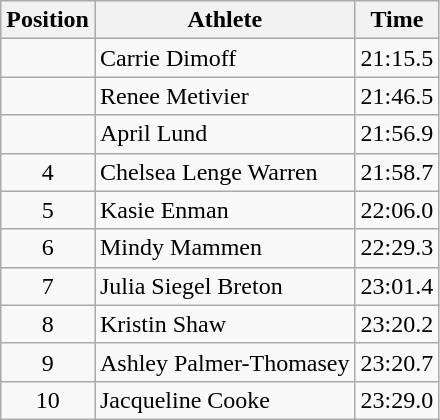<table class="wikitable sortable">
<tr>
<th>Position</th>
<th>Athlete</th>
<th>Time</th>
</tr>
<tr>
<td align=center></td>
<td>Carrie Dimoff</td>
<td>21:15.5</td>
</tr>
<tr>
<td align=center></td>
<td>Renee Metivier</td>
<td>21:46.5</td>
</tr>
<tr>
<td align=center></td>
<td>April Lund</td>
<td>21:56.9</td>
</tr>
<tr>
<td align=center>4</td>
<td>Chelsea Lenge Warren</td>
<td>21:58.7</td>
</tr>
<tr>
<td align=center>5</td>
<td>Kasie Enman</td>
<td>22:06.0</td>
</tr>
<tr>
<td align=center>6</td>
<td>Mindy Mammen</td>
<td>22:29.3</td>
</tr>
<tr>
<td align=center>7</td>
<td>Julia Siegel Breton</td>
<td>23:01.4</td>
</tr>
<tr>
<td align=center>8</td>
<td>Kristin Shaw</td>
<td>23:20.2</td>
</tr>
<tr>
<td align=center>9</td>
<td>Ashley Palmer-Thomasey</td>
<td>23:20.7</td>
</tr>
<tr>
<td align=center>10</td>
<td>Jacqueline Cooke</td>
<td>23:29.0</td>
</tr>
</table>
